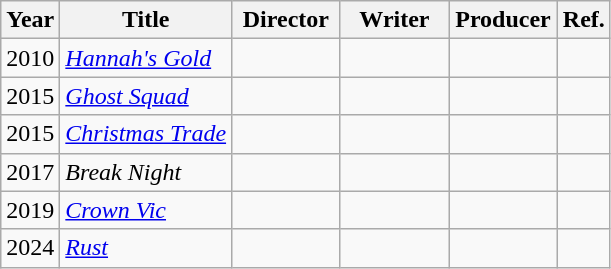<table class="wikitable">
<tr>
<th>Year</th>
<th>Title</th>
<th width=65>Director</th>
<th width=65>Writer</th>
<th width=65>Producer</th>
<th>Ref.</th>
</tr>
<tr>
<td>2010</td>
<td><em><a href='#'>Hannah's Gold</a></em></td>
<td></td>
<td></td>
<td></td>
<td></td>
</tr>
<tr>
<td>2015</td>
<td><em><a href='#'>Ghost Squad</a></em></td>
<td></td>
<td></td>
<td></td>
<td></td>
</tr>
<tr>
<td>2015</td>
<td><em><a href='#'>Christmas Trade</a></em></td>
<td></td>
<td></td>
<td></td>
<td></td>
</tr>
<tr>
<td>2017</td>
<td><em>Break Night</em></td>
<td></td>
<td></td>
<td></td>
<td></td>
</tr>
<tr>
<td>2019</td>
<td><em><a href='#'>Crown Vic</a></em></td>
<td></td>
<td></td>
<td></td>
<td></td>
</tr>
<tr>
<td>2024</td>
<td><em><a href='#'>Rust</a></em></td>
<td></td>
<td></td>
<td></td>
<td></td>
</tr>
</table>
